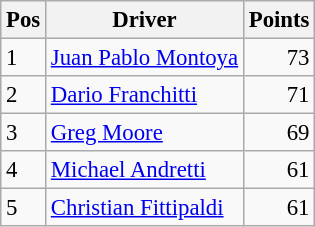<table class="wikitable" style="font-size: 95%;">
<tr>
<th>Pos</th>
<th>Driver</th>
<th>Points</th>
</tr>
<tr>
<td>1</td>
<td> <a href='#'>Juan Pablo Montoya</a></td>
<td align="right">73</td>
</tr>
<tr>
<td>2</td>
<td> <a href='#'>Dario Franchitti</a></td>
<td align="right">71</td>
</tr>
<tr>
<td>3</td>
<td> <a href='#'>Greg Moore</a></td>
<td align="right">69</td>
</tr>
<tr>
<td>4</td>
<td> <a href='#'>Michael Andretti</a></td>
<td align="right">61</td>
</tr>
<tr>
<td>5</td>
<td> <a href='#'>Christian Fittipaldi</a></td>
<td align="right">61</td>
</tr>
</table>
